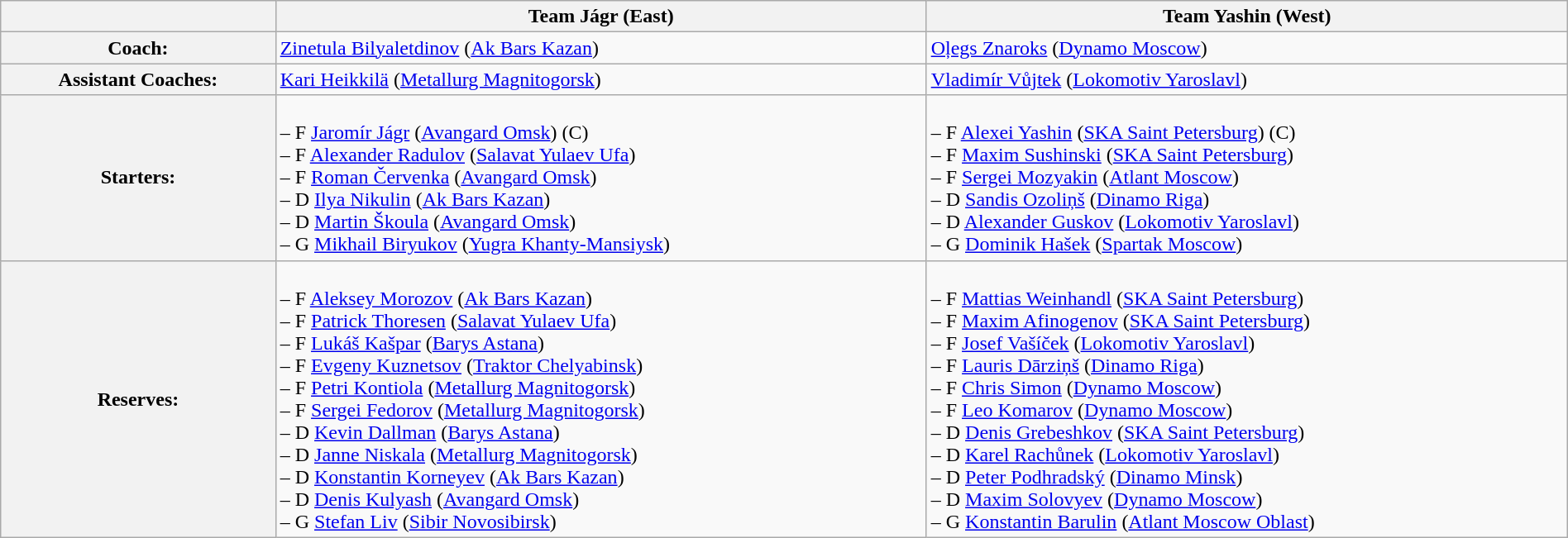<table class="wikitable" style="width:100%">
<tr>
<th></th>
<th>Team Jágr (East)</th>
<th>Team Yashin (West)</th>
</tr>
<tr>
<th>Coach:</th>
<td> <a href='#'>Zinetula Bilyaletdinov</a> (<a href='#'>Ak Bars Kazan</a>)</td>
<td> <a href='#'>Oļegs Znaroks</a> (<a href='#'>Dynamo Moscow</a>)</td>
</tr>
<tr>
<th>Assistant Coaches:</th>
<td> <a href='#'>Kari Heikkilä</a> (<a href='#'>Metallurg Magnitogorsk</a>)</td>
<td> <a href='#'>Vladimír Vůjtek</a> (<a href='#'>Lokomotiv Yaroslavl</a>)</td>
</tr>
<tr>
<th>Starters:</th>
<td><br> – F <a href='#'>Jaromír Jágr</a> (<a href='#'>Avangard Omsk</a>) (C)<br>
 – F <a href='#'>Alexander Radulov</a> (<a href='#'>Salavat Yulaev Ufa</a>)<br>
 – F <a href='#'>Roman Červenka</a> (<a href='#'>Avangard Omsk</a>)<br>
 – D <a href='#'>Ilya Nikulin</a> (<a href='#'>Ak Bars Kazan</a>)<br>
 – D <a href='#'>Martin Škoula</a> (<a href='#'>Avangard Omsk</a>)<br>
 – G <a href='#'>Mikhail Biryukov</a> (<a href='#'>Yugra Khanty-Mansiysk</a>)</td>
<td><br> – F <a href='#'>Alexei Yashin</a> (<a href='#'>SKA Saint Petersburg</a>) (C)<br>
 – F <a href='#'>Maxim Sushinski</a> (<a href='#'>SKA Saint Petersburg</a>)<br>
 – F <a href='#'>Sergei Mozyakin</a> (<a href='#'>Atlant Moscow</a>)<br>
 – D <a href='#'>Sandis Ozoliņš</a> (<a href='#'>Dinamo Riga</a>)<br>
 – D <a href='#'>Alexander Guskov</a> (<a href='#'>Lokomotiv Yaroslavl</a>)<br>
 – G <a href='#'>Dominik Hašek</a> (<a href='#'>Spartak Moscow</a>)</td>
</tr>
<tr>
<th>Reserves:</th>
<td><br> – F <a href='#'>Aleksey Morozov</a> (<a href='#'>Ak Bars Kazan</a>)<br>
 – F <a href='#'>Patrick Thoresen</a> (<a href='#'>Salavat Yulaev Ufa</a>)<br>
 – F <a href='#'>Lukáš Kašpar</a> (<a href='#'>Barys Astana</a>)<br>
 – F <a href='#'>Evgeny Kuznetsov</a> (<a href='#'>Traktor Chelyabinsk</a>)<br>
 – F <a href='#'>Petri Kontiola</a> (<a href='#'>Metallurg Magnitogorsk</a>)<br>
 – F <a href='#'>Sergei Fedorov</a> (<a href='#'>Metallurg Magnitogorsk</a>)<br>
 – D <a href='#'>Kevin Dallman</a> (<a href='#'>Barys Astana</a>)<br>
 – D <a href='#'>Janne Niskala</a> (<a href='#'>Metallurg Magnitogorsk</a>)<br>
 – D <a href='#'>Konstantin Korneyev</a> (<a href='#'>Ak Bars Kazan</a>)<br>
 – D <a href='#'>Denis Kulyash</a> (<a href='#'>Avangard Omsk</a>)<br>
 – G <a href='#'>Stefan Liv</a> (<a href='#'>Sibir Novosibirsk</a>)<br></td>
<td><br> – F <a href='#'>Mattias Weinhandl</a> (<a href='#'>SKA Saint Petersburg</a>)<br>
 – F <a href='#'>Maxim Afinogenov</a> (<a href='#'>SKA Saint Petersburg</a>)<br>
 – F <a href='#'>Josef Vašíček</a> (<a href='#'>Lokomotiv Yaroslavl</a>)<br>
 – F <a href='#'>Lauris Dārziņš</a> (<a href='#'>Dinamo Riga</a>)<br>
 – F <a href='#'>Chris Simon</a> (<a href='#'>Dynamo Moscow</a>)<br>
 – F <a href='#'>Leo Komarov</a> (<a href='#'>Dynamo Moscow</a>)<br>
 – D <a href='#'>Denis Grebeshkov</a> (<a href='#'>SKA Saint Petersburg</a>)<br>
 – D <a href='#'>Karel Rachůnek</a> (<a href='#'>Lokomotiv Yaroslavl</a>)<br>
 – D <a href='#'>Peter Podhradský</a> (<a href='#'>Dinamo Minsk</a>)<br>
 – D <a href='#'>Maxim Solovyev</a> (<a href='#'>Dynamo Moscow</a>)<br>
 – G <a href='#'>Konstantin Barulin</a> (<a href='#'>Atlant Moscow Oblast</a>)<br></td>
</tr>
</table>
